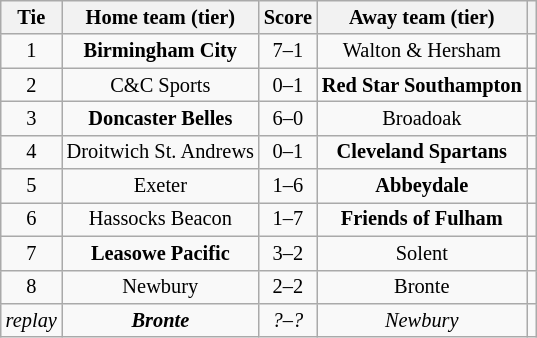<table class="wikitable" style="text-align:center; font-size:85%">
<tr>
<th>Tie</th>
<th>Home team (tier)</th>
<th>Score</th>
<th>Away team (tier)</th>
<th></th>
</tr>
<tr>
<td align="center">1</td>
<td><strong>Birmingham City</strong></td>
<td align="center">7–1</td>
<td>Walton & Hersham</td>
<td></td>
</tr>
<tr>
<td align="center">2</td>
<td>C&C Sports</td>
<td align="center">0–1</td>
<td><strong>Red Star Southampton</strong></td>
<td></td>
</tr>
<tr>
<td align="center">3</td>
<td><strong>Doncaster Belles</strong></td>
<td align="center">6–0</td>
<td>Broadoak</td>
<td></td>
</tr>
<tr>
<td align="center">4</td>
<td>Droitwich St. Andrews</td>
<td align="center">0–1</td>
<td><strong>Cleveland Spartans</strong></td>
<td></td>
</tr>
<tr>
<td align="center">5</td>
<td>Exeter</td>
<td align="center">1–6</td>
<td><strong>Abbeydale</strong></td>
<td></td>
</tr>
<tr>
<td align="center">6</td>
<td>Hassocks Beacon</td>
<td align="center">1–7</td>
<td><strong>Friends of Fulham</strong></td>
<td></td>
</tr>
<tr>
<td align="center">7</td>
<td><strong>Leasowe Pacific</strong></td>
<td align="center">3–2</td>
<td>Solent</td>
<td></td>
</tr>
<tr>
<td align="center">8</td>
<td>Newbury</td>
<td align="center">2–2 </td>
<td>Bronte</td>
<td></td>
</tr>
<tr>
<td align="center"><em>replay</em></td>
<td><strong><em>Bronte</em></strong></td>
<td align="center"><em>?–?</em></td>
<td><em>Newbury</em></td>
<td></td>
</tr>
</table>
